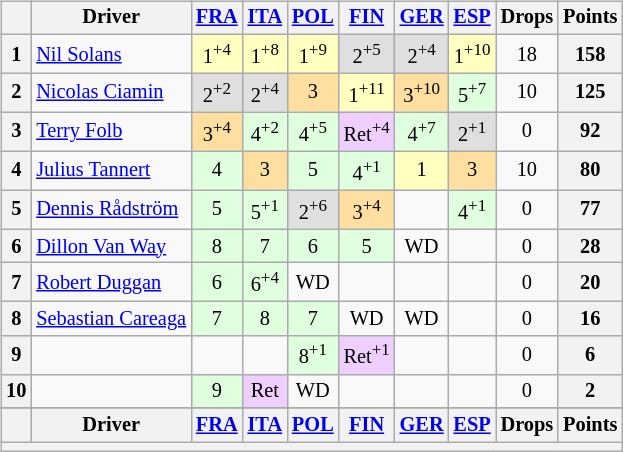<table>
<tr>
<td><br><table class="wikitable" style="font-size: 85%; text-align: center;">
<tr valign="top">
<th valign="middle"></th>
<th valign="middle">Driver</th>
<th><a href='#'>FRA</a><br></th>
<th><a href='#'>ITA</a><br></th>
<th><a href='#'>POL</a><br></th>
<th><a href='#'>FIN</a><br></th>
<th><a href='#'>GER</a><br></th>
<th><a href='#'>ESP</a><br></th>
<th valign="middle">Drops</th>
<th valign="middle">Points</th>
</tr>
<tr>
<th>1</th>
<td align="left"> <a href='#'>Nil Solans</a></td>
<td style="background:#ffffbf;">1<sup>+4</sup></td>
<td style="background:#ffffbf;">1<sup>+8</sup></td>
<td style="background:#ffffbf;">1<sup>+9</sup></td>
<td style="background:#dfdfdf;">2<sup>+5</sup></td>
<td style="background:#dfdfdf;">2<sup>+4</sup></td>
<td style="background:#ffffbf;">1<sup>+10</sup></td>
<td>18</td>
<th>158</th>
</tr>
<tr>
<th>2</th>
<td align="left"> <a href='#'>Nicolas Ciamin</a></td>
<td style="background:#dfdfdf;">2<sup>+2</sup></td>
<td style="background:#dfdfdf;">2<sup>+4</sup></td>
<td style="background:#ffdf9f;">3</td>
<td style="background:#ffffbf;">1<sup>+11</sup></td>
<td style="background:#ffdf9f;">3<sup>+10</sup></td>
<td style="background:#dfffdf;">5<sup>+7</sup></td>
<td>10</td>
<th>125</th>
</tr>
<tr>
<th>3</th>
<td align="left"> <a href='#'>Terry Folb</a></td>
<td style="background:#ffdf9f;">3<sup>+4</sup></td>
<td style="background:#dfffdf;">4<sup>+2</sup></td>
<td style="background:#dfffdf;">4<sup>+5</sup></td>
<td style="background:#efcfff;">Ret<sup>+4</sup></td>
<td style="background:#dfffdf;">4<sup>+7</sup></td>
<td style="background:#dfdfdf;">2<sup>+1</sup></td>
<td>0</td>
<th>92</th>
</tr>
<tr>
<th>4</th>
<td align="left"> <a href='#'>Julius Tannert</a></td>
<td style="background:#dfffdf;">4</td>
<td style="background:#ffdf9f;">3</td>
<td style="background:#dfffdf;">5</td>
<td style="background:#dfffdf;">4<sup>+1</sup></td>
<td style="background:#ffffbf;">1</td>
<td style="background:#ffdf9f;">3</td>
<td>10</td>
<th>80</th>
</tr>
<tr>
<th>5</th>
<td align="left"> <a href='#'>Dennis Rådström</a></td>
<td style="background:#dfffdf;">5</td>
<td style="background:#dfffdf;">5<sup>+1</sup></td>
<td style="background:#dfdfdf;">2<sup>+6</sup></td>
<td style="background:#ffdf9f;">3<sup>+4</sup></td>
<td></td>
<td style="background:#dfffdf;">4<sup>+1</sup></td>
<td>0</td>
<th>77</th>
</tr>
<tr>
<th>6</th>
<td align="left"> <a href='#'>Dillon Van Way</a></td>
<td style="background:#dfffdf;">8</td>
<td style="background:#dfffdf;">7</td>
<td style="background:#dfffdf;">6</td>
<td style="background:#dfffdf;">5</td>
<td>WD</td>
<td></td>
<td>0</td>
<th>28</th>
</tr>
<tr>
<th>7</th>
<td align="left"> <a href='#'>Robert Duggan</a></td>
<td style="background:#dfffdf;">6</td>
<td style="background:#dfffdf;">6<sup>+4</sup></td>
<td>WD</td>
<td></td>
<td></td>
<td></td>
<td>0</td>
<th>20</th>
</tr>
<tr>
<th>8</th>
<td align="left"> <a href='#'>Sebastian Careaga</a></td>
<td style="background:#dfffdf;">7</td>
<td style="background:#dfffdf;">8</td>
<td style="background:#dfffdf;">7</td>
<td>WD</td>
<td>WD</td>
<td></td>
<td>0</td>
<th>16</th>
</tr>
<tr>
<th>9</th>
<td align="left"></td>
<td></td>
<td></td>
<td style="background:#dfffdf;">8<sup>+1</sup></td>
<td style="background:#efcfff;">Ret<sup>+1</sup></td>
<td></td>
<td></td>
<td>0</td>
<th>6</th>
</tr>
<tr>
<th>10</th>
<td align="left"></td>
<td style="background:#dfffdf;">9</td>
<td style="background:#efcfff;">Ret</td>
<td>WD</td>
<td></td>
<td></td>
<td></td>
<td>0</td>
<th>2</th>
</tr>
<tr>
</tr>
<tr valign="top">
<th valign="middle"></th>
<th valign="middle">Driver</th>
<th><a href='#'>FRA</a><br></th>
<th><a href='#'>ITA</a><br></th>
<th><a href='#'>POL</a><br></th>
<th><a href='#'>FIN</a><br></th>
<th><a href='#'>GER</a><br></th>
<th><a href='#'>ESP</a><br></th>
<th valign="middle">Drops</th>
<th valign="middle">Points</th>
</tr>
<tr>
<th colspan="10"></th>
</tr>
</table>
</td>
<td valign="top"><br></td>
</tr>
</table>
